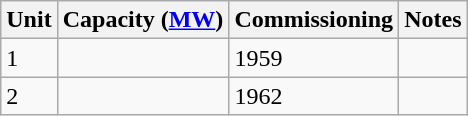<table class="sortable wikitable">
<tr>
<th>Unit</th>
<th>Capacity (<a href='#'>MW</a>)</th>
<th>Commissioning</th>
<th>Notes</th>
</tr>
<tr>
<td>1</td>
<td></td>
<td>1959 </td>
<td></td>
</tr>
<tr>
<td>2</td>
<td></td>
<td>1962 </td>
<td></td>
</tr>
</table>
